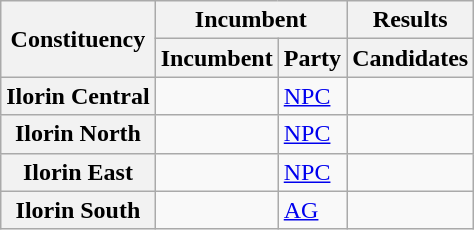<table class="wikitable sortable">
<tr>
<th rowspan="2">Constituency</th>
<th colspan="2">Incumbent</th>
<th>Results</th>
</tr>
<tr valign="bottom">
<th>Incumbent</th>
<th>Party</th>
<th>Candidates</th>
</tr>
<tr>
<th>Ilorin Central</th>
<td></td>
<td><a href='#'>NPC</a></td>
<td nowrap=""></td>
</tr>
<tr>
<th>Ilorin North</th>
<td></td>
<td><a href='#'>NPC</a></td>
<td nowrap=""></td>
</tr>
<tr>
<th>Ilorin East</th>
<td></td>
<td><a href='#'>NPC</a></td>
<td nowrap=""></td>
</tr>
<tr>
<th>Ilorin South</th>
<td></td>
<td><a href='#'>AG</a></td>
<td nowrap=""></td>
</tr>
</table>
